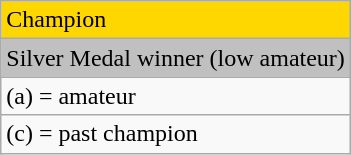<table class="wikitable">
<tr style="background:gold">
<td>Champion</td>
</tr>
<tr style="background:silver">
<td>Silver Medal winner (low amateur)</td>
</tr>
<tr>
<td>(a) = amateur</td>
</tr>
<tr>
<td>(c) = past champion</td>
</tr>
</table>
